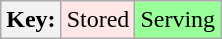<table class="wikitable">
<tr>
<th>Key:</th>
<td bgcolor=#fee7e6>Stored</td>
<td bgcolor=#99ff99>Serving</td>
</tr>
</table>
